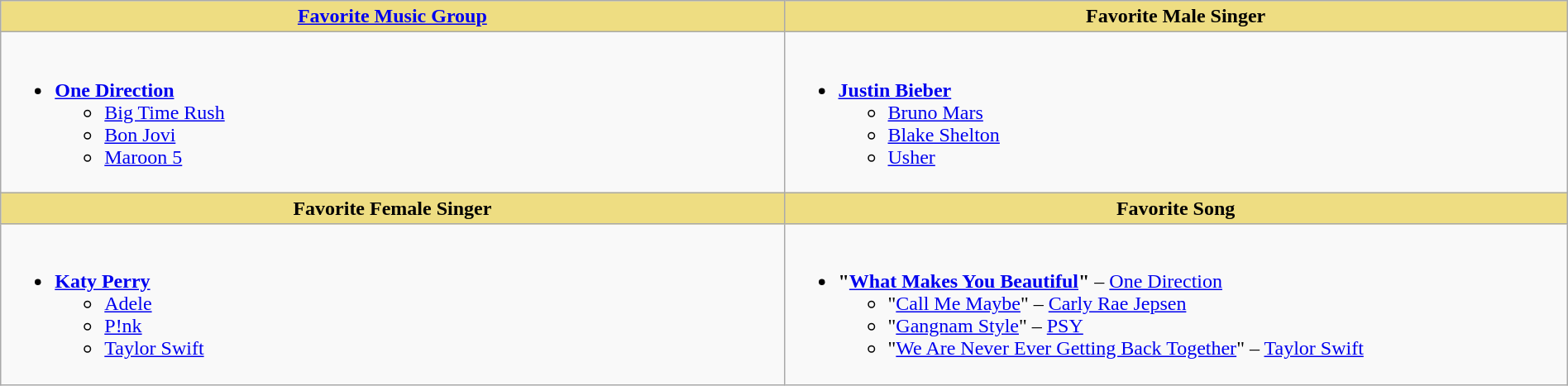<table class="wikitable" style="width:100%;">
<tr>
<th style="background:#EEDD82; width:50%"><a href='#'>Favorite Music Group</a></th>
<th style="background:#EEDD82; width:50%">Favorite Male Singer</th>
</tr>
<tr>
<td valign="top"><br><ul><li><strong><a href='#'>One Direction</a></strong><ul><li><a href='#'>Big Time Rush</a></li><li><a href='#'>Bon Jovi</a></li><li><a href='#'>Maroon 5</a></li></ul></li></ul></td>
<td valign="top"><br><ul><li><strong><a href='#'>Justin Bieber</a></strong><ul><li><a href='#'>Bruno Mars</a></li><li><a href='#'>Blake Shelton</a></li><li><a href='#'>Usher</a></li></ul></li></ul></td>
</tr>
<tr>
<th style="background:#EEDD82; width:50%">Favorite Female Singer</th>
<th style="background:#EEDD82; width:50%">Favorite Song</th>
</tr>
<tr>
<td valign="top"><br><ul><li><strong><a href='#'>Katy Perry</a></strong><ul><li><a href='#'>Adele</a></li><li><a href='#'>P!nk</a></li><li><a href='#'>Taylor Swift</a></li></ul></li></ul></td>
<td valign="top"><br><ul><li><strong>"<a href='#'>What Makes You Beautiful</a>"</strong> – <a href='#'>One Direction</a><ul><li>"<a href='#'>Call Me Maybe</a>" – <a href='#'>Carly Rae Jepsen</a></li><li>"<a href='#'>Gangnam Style</a>" – <a href='#'>PSY</a></li><li>"<a href='#'>We Are Never Ever Getting Back Together</a>" – <a href='#'>Taylor Swift</a></li></ul></li></ul></td>
</tr>
</table>
